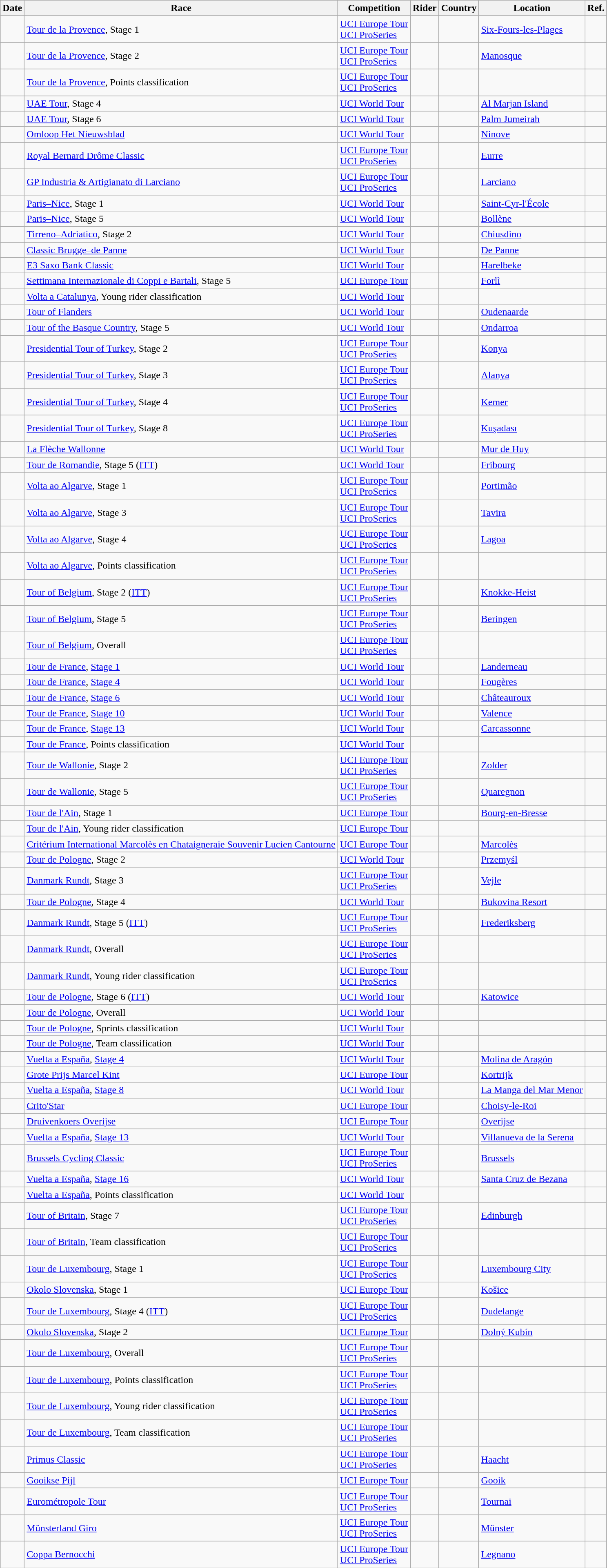<table class="wikitable sortable">
<tr>
<th>Date</th>
<th>Race</th>
<th>Competition</th>
<th>Rider</th>
<th>Country</th>
<th>Location</th>
<th class="unsortable">Ref.</th>
</tr>
<tr>
<td></td>
<td><a href='#'>Tour de la Provence</a>, Stage 1</td>
<td><a href='#'>UCI Europe Tour</a> <br> <a href='#'>UCI ProSeries</a></td>
<td></td>
<td></td>
<td><a href='#'>Six-Fours-les-Plages</a></td>
<td align="center"></td>
</tr>
<tr>
<td></td>
<td><a href='#'>Tour de la Provence</a>, Stage 2</td>
<td><a href='#'>UCI Europe Tour</a> <br> <a href='#'>UCI ProSeries</a></td>
<td></td>
<td></td>
<td><a href='#'>Manosque</a></td>
<td align="center"></td>
</tr>
<tr>
<td></td>
<td><a href='#'>Tour de la Provence</a>, Points classification</td>
<td><a href='#'>UCI Europe Tour</a> <br> <a href='#'>UCI ProSeries</a></td>
<td></td>
<td></td>
<td></td>
<td align="center"></td>
</tr>
<tr>
<td></td>
<td><a href='#'>UAE Tour</a>, Stage 4</td>
<td><a href='#'>UCI World Tour</a></td>
<td></td>
<td></td>
<td><a href='#'>Al Marjan Island</a></td>
<td align="center"></td>
</tr>
<tr>
<td></td>
<td><a href='#'>UAE Tour</a>, Stage 6</td>
<td><a href='#'>UCI World Tour</a></td>
<td></td>
<td></td>
<td><a href='#'>Palm Jumeirah</a></td>
<td align="center"></td>
</tr>
<tr>
<td></td>
<td><a href='#'>Omloop Het Nieuwsblad</a></td>
<td><a href='#'>UCI World Tour</a></td>
<td></td>
<td></td>
<td><a href='#'>Ninove</a></td>
<td align="center"></td>
</tr>
<tr>
<td></td>
<td><a href='#'>Royal Bernard Drôme Classic</a></td>
<td><a href='#'>UCI Europe Tour</a> <br> <a href='#'>UCI ProSeries</a></td>
<td></td>
<td></td>
<td><a href='#'>Eurre</a></td>
<td align="center"></td>
</tr>
<tr>
<td></td>
<td><a href='#'>GP Industria & Artigianato di Larciano</a></td>
<td><a href='#'>UCI Europe Tour</a> <br> <a href='#'>UCI ProSeries</a></td>
<td></td>
<td></td>
<td><a href='#'>Larciano</a></td>
<td align="center"></td>
</tr>
<tr>
<td></td>
<td><a href='#'>Paris–Nice</a>, Stage 1</td>
<td><a href='#'>UCI World Tour</a></td>
<td></td>
<td></td>
<td><a href='#'>Saint-Cyr-l'École</a></td>
<td align="center"></td>
</tr>
<tr>
<td></td>
<td><a href='#'>Paris–Nice</a>, Stage 5</td>
<td><a href='#'>UCI World Tour</a></td>
<td></td>
<td></td>
<td><a href='#'>Bollène</a></td>
<td align="center"></td>
</tr>
<tr>
<td></td>
<td><a href='#'>Tirreno–Adriatico</a>, Stage 2</td>
<td><a href='#'>UCI World Tour</a></td>
<td></td>
<td></td>
<td><a href='#'>Chiusdino</a></td>
<td align="center"></td>
</tr>
<tr>
<td></td>
<td><a href='#'>Classic Brugge–de Panne</a></td>
<td><a href='#'>UCI World Tour</a></td>
<td></td>
<td></td>
<td><a href='#'>De Panne</a></td>
<td align="center"></td>
</tr>
<tr>
<td></td>
<td><a href='#'>E3 Saxo Bank Classic</a></td>
<td><a href='#'>UCI World Tour</a></td>
<td></td>
<td></td>
<td><a href='#'>Harelbeke</a></td>
<td align="center"></td>
</tr>
<tr>
<td></td>
<td><a href='#'>Settimana Internazionale di Coppi e Bartali</a>, Stage 5</td>
<td><a href='#'>UCI Europe Tour</a></td>
<td></td>
<td></td>
<td><a href='#'>Forlì</a></td>
<td align="center"></td>
</tr>
<tr>
<td></td>
<td><a href='#'>Volta a Catalunya</a>, Young rider classification</td>
<td><a href='#'>UCI World Tour</a></td>
<td></td>
<td></td>
<td></td>
<td align="center"></td>
</tr>
<tr>
<td></td>
<td><a href='#'>Tour of Flanders</a></td>
<td><a href='#'>UCI World Tour</a></td>
<td></td>
<td></td>
<td><a href='#'>Oudenaarde</a></td>
<td align="center"></td>
</tr>
<tr>
<td></td>
<td><a href='#'>Tour of the Basque Country</a>, Stage 5</td>
<td><a href='#'>UCI World Tour</a></td>
<td></td>
<td></td>
<td><a href='#'>Ondarroa</a></td>
<td align="center"></td>
</tr>
<tr>
<td></td>
<td><a href='#'>Presidential Tour of Turkey</a>, Stage 2</td>
<td><a href='#'>UCI Europe Tour</a> <br> <a href='#'>UCI ProSeries</a></td>
<td></td>
<td></td>
<td><a href='#'>Konya</a></td>
<td align="center"></td>
</tr>
<tr>
<td></td>
<td><a href='#'>Presidential Tour of Turkey</a>, Stage 3</td>
<td><a href='#'>UCI Europe Tour</a> <br> <a href='#'>UCI ProSeries</a></td>
<td></td>
<td></td>
<td><a href='#'>Alanya</a></td>
<td align="center"></td>
</tr>
<tr>
<td></td>
<td><a href='#'>Presidential Tour of Turkey</a>, Stage 4</td>
<td><a href='#'>UCI Europe Tour</a> <br> <a href='#'>UCI ProSeries</a></td>
<td></td>
<td></td>
<td><a href='#'>Kemer</a></td>
<td align="center"></td>
</tr>
<tr>
<td></td>
<td><a href='#'>Presidential Tour of Turkey</a>, Stage 8</td>
<td><a href='#'>UCI Europe Tour</a> <br> <a href='#'>UCI ProSeries</a></td>
<td></td>
<td></td>
<td><a href='#'>Kuşadası</a></td>
<td align="center"></td>
</tr>
<tr>
<td></td>
<td><a href='#'>La Flèche Wallonne</a></td>
<td><a href='#'>UCI World Tour</a></td>
<td></td>
<td></td>
<td><a href='#'>Mur de Huy</a></td>
<td align="center"></td>
</tr>
<tr>
<td></td>
<td><a href='#'>Tour de Romandie</a>, Stage 5 (<a href='#'>ITT</a>)</td>
<td><a href='#'>UCI World Tour</a></td>
<td></td>
<td></td>
<td><a href='#'>Fribourg</a></td>
<td align="center"></td>
</tr>
<tr>
<td></td>
<td><a href='#'>Volta ao Algarve</a>, Stage 1</td>
<td><a href='#'>UCI Europe Tour</a> <br> <a href='#'>UCI ProSeries</a></td>
<td></td>
<td></td>
<td><a href='#'>Portimão</a></td>
<td align="center"></td>
</tr>
<tr>
<td></td>
<td><a href='#'>Volta ao Algarve</a>, Stage 3</td>
<td><a href='#'>UCI Europe Tour</a> <br> <a href='#'>UCI ProSeries</a></td>
<td></td>
<td></td>
<td><a href='#'>Tavira</a></td>
<td align="center"></td>
</tr>
<tr>
<td></td>
<td><a href='#'>Volta ao Algarve</a>, Stage 4</td>
<td><a href='#'>UCI Europe Tour</a> <br> <a href='#'>UCI ProSeries</a></td>
<td></td>
<td></td>
<td><a href='#'>Lagoa</a></td>
<td align="center"></td>
</tr>
<tr>
<td></td>
<td><a href='#'>Volta ao Algarve</a>, Points classification</td>
<td><a href='#'>UCI Europe Tour</a> <br> <a href='#'>UCI ProSeries</a></td>
<td></td>
<td></td>
<td></td>
<td align="center"></td>
</tr>
<tr>
<td></td>
<td><a href='#'>Tour of Belgium</a>, Stage 2 (<a href='#'>ITT</a>)</td>
<td><a href='#'>UCI Europe Tour</a> <br> <a href='#'>UCI ProSeries</a></td>
<td></td>
<td></td>
<td><a href='#'>Knokke-Heist</a></td>
<td align="center"></td>
</tr>
<tr>
<td></td>
<td><a href='#'>Tour of Belgium</a>, Stage 5</td>
<td><a href='#'>UCI Europe Tour</a> <br> <a href='#'>UCI ProSeries</a></td>
<td></td>
<td></td>
<td><a href='#'>Beringen</a></td>
<td align="center"></td>
</tr>
<tr>
<td></td>
<td><a href='#'>Tour of Belgium</a>, Overall</td>
<td><a href='#'>UCI Europe Tour</a> <br> <a href='#'>UCI ProSeries</a></td>
<td></td>
<td></td>
<td></td>
<td align="center"></td>
</tr>
<tr>
<td></td>
<td><a href='#'>Tour de France</a>, <a href='#'>Stage 1</a></td>
<td><a href='#'>UCI World Tour</a></td>
<td></td>
<td></td>
<td><a href='#'>Landerneau</a></td>
<td align="center"></td>
</tr>
<tr>
<td></td>
<td><a href='#'>Tour de France</a>, <a href='#'>Stage 4</a></td>
<td><a href='#'>UCI World Tour</a></td>
<td></td>
<td></td>
<td><a href='#'>Fougères</a></td>
<td align="center"></td>
</tr>
<tr>
<td></td>
<td><a href='#'>Tour de France</a>, <a href='#'>Stage 6</a></td>
<td><a href='#'>UCI World Tour</a></td>
<td></td>
<td></td>
<td><a href='#'>Châteauroux</a></td>
<td align="center"></td>
</tr>
<tr>
<td></td>
<td><a href='#'>Tour de France</a>, <a href='#'>Stage 10</a></td>
<td><a href='#'>UCI World Tour</a></td>
<td></td>
<td></td>
<td><a href='#'>Valence</a></td>
<td align="center"></td>
</tr>
<tr>
<td></td>
<td><a href='#'>Tour de France</a>, <a href='#'>Stage 13</a></td>
<td><a href='#'>UCI World Tour</a></td>
<td></td>
<td></td>
<td><a href='#'>Carcassonne</a></td>
<td align="center"></td>
</tr>
<tr>
<td></td>
<td><a href='#'>Tour de France</a>, Points classification</td>
<td><a href='#'>UCI World Tour</a></td>
<td></td>
<td></td>
<td></td>
<td align="center"></td>
</tr>
<tr>
<td></td>
<td><a href='#'>Tour de Wallonie</a>, Stage 2</td>
<td><a href='#'>UCI Europe Tour</a> <br> <a href='#'>UCI ProSeries</a></td>
<td></td>
<td></td>
<td><a href='#'>Zolder</a></td>
<td align="center"></td>
</tr>
<tr>
<td></td>
<td><a href='#'>Tour de Wallonie</a>, Stage 5</td>
<td><a href='#'>UCI Europe Tour</a> <br> <a href='#'>UCI ProSeries</a></td>
<td></td>
<td></td>
<td><a href='#'>Quaregnon</a></td>
<td align="center"></td>
</tr>
<tr>
<td></td>
<td><a href='#'>Tour de l'Ain</a>, Stage 1</td>
<td><a href='#'>UCI Europe Tour</a></td>
<td></td>
<td></td>
<td><a href='#'>Bourg-en-Bresse</a></td>
<td align="center"></td>
</tr>
<tr>
<td></td>
<td><a href='#'>Tour de l'Ain</a>, Young rider classification</td>
<td><a href='#'>UCI Europe Tour</a></td>
<td></td>
<td></td>
<td></td>
<td align="center"></td>
</tr>
<tr>
<td></td>
<td><a href='#'>Critérium International Marcolès en Chataigneraie Souvenir Lucien Cantourne</a></td>
<td><a href='#'>UCI Europe Tour</a></td>
<td></td>
<td></td>
<td><a href='#'>Marcolès</a></td>
<td align="center"></td>
</tr>
<tr>
<td></td>
<td><a href='#'>Tour de Pologne</a>, Stage 2</td>
<td><a href='#'>UCI World Tour</a></td>
<td></td>
<td></td>
<td><a href='#'>Przemyśl</a></td>
<td align="center"></td>
</tr>
<tr>
<td></td>
<td><a href='#'>Danmark Rundt</a>, Stage 3</td>
<td><a href='#'>UCI Europe Tour</a> <br> <a href='#'>UCI ProSeries</a></td>
<td></td>
<td></td>
<td><a href='#'>Vejle</a></td>
<td align="center"></td>
</tr>
<tr>
<td></td>
<td><a href='#'>Tour de Pologne</a>, Stage 4</td>
<td><a href='#'>UCI World Tour</a></td>
<td></td>
<td></td>
<td><a href='#'>Bukovina Resort</a></td>
<td align="center"></td>
</tr>
<tr>
<td></td>
<td><a href='#'>Danmark Rundt</a>, Stage 5 (<a href='#'>ITT</a>)</td>
<td><a href='#'>UCI Europe Tour</a> <br> <a href='#'>UCI ProSeries</a></td>
<td></td>
<td></td>
<td><a href='#'>Frederiksberg</a></td>
<td align="center"></td>
</tr>
<tr>
<td></td>
<td><a href='#'>Danmark Rundt</a>, Overall</td>
<td><a href='#'>UCI Europe Tour</a> <br> <a href='#'>UCI ProSeries</a></td>
<td></td>
<td></td>
<td></td>
<td align="center"></td>
</tr>
<tr>
<td></td>
<td><a href='#'>Danmark Rundt</a>, Young rider classification</td>
<td><a href='#'>UCI Europe Tour</a> <br> <a href='#'>UCI ProSeries</a></td>
<td></td>
<td></td>
<td></td>
<td align="center"></td>
</tr>
<tr>
<td></td>
<td><a href='#'>Tour de Pologne</a>, Stage 6 (<a href='#'>ITT</a>)</td>
<td><a href='#'>UCI World Tour</a></td>
<td></td>
<td></td>
<td><a href='#'>Katowice</a></td>
<td align="center"></td>
</tr>
<tr>
<td></td>
<td><a href='#'>Tour de Pologne</a>, Overall</td>
<td><a href='#'>UCI World Tour</a></td>
<td></td>
<td></td>
<td></td>
<td align="center"></td>
</tr>
<tr>
<td></td>
<td><a href='#'>Tour de Pologne</a>, Sprints classification</td>
<td><a href='#'>UCI World Tour</a></td>
<td></td>
<td></td>
<td></td>
<td align="center"></td>
</tr>
<tr>
<td></td>
<td><a href='#'>Tour de Pologne</a>, Team classification</td>
<td><a href='#'>UCI World Tour</a></td>
<td align="center"></td>
<td></td>
<td></td>
<td align="center"></td>
</tr>
<tr>
<td></td>
<td><a href='#'>Vuelta a España</a>, <a href='#'>Stage 4</a></td>
<td><a href='#'>UCI World Tour</a></td>
<td></td>
<td></td>
<td><a href='#'>Molina de Aragón</a></td>
<td align="center"></td>
</tr>
<tr>
<td></td>
<td><a href='#'>Grote Prijs Marcel Kint</a></td>
<td><a href='#'>UCI Europe Tour</a></td>
<td></td>
<td></td>
<td><a href='#'>Kortrijk</a></td>
<td align="center"></td>
</tr>
<tr>
<td></td>
<td><a href='#'>Vuelta a España</a>, <a href='#'>Stage 8</a></td>
<td><a href='#'>UCI World Tour</a></td>
<td></td>
<td></td>
<td><a href='#'>La Manga del Mar Menor</a></td>
<td align="center"></td>
</tr>
<tr>
<td></td>
<td><a href='#'>Crito'Star</a></td>
<td><a href='#'>UCI Europe Tour</a></td>
<td></td>
<td></td>
<td><a href='#'>Choisy-le-Roi</a></td>
<td align="center"></td>
</tr>
<tr>
<td></td>
<td><a href='#'>Druivenkoers Overijse</a></td>
<td><a href='#'>UCI Europe Tour</a></td>
<td></td>
<td></td>
<td><a href='#'>Overijse</a></td>
<td align="center"></td>
</tr>
<tr>
<td></td>
<td><a href='#'>Vuelta a España</a>, <a href='#'>Stage 13</a></td>
<td><a href='#'>UCI World Tour</a></td>
<td></td>
<td></td>
<td><a href='#'>Villanueva de la Serena</a></td>
<td align="center"></td>
</tr>
<tr>
<td></td>
<td><a href='#'>Brussels Cycling Classic</a></td>
<td><a href='#'>UCI Europe Tour</a> <br> <a href='#'>UCI ProSeries</a></td>
<td></td>
<td></td>
<td><a href='#'>Brussels</a></td>
<td align="center"></td>
</tr>
<tr>
<td></td>
<td><a href='#'>Vuelta a España</a>, <a href='#'>Stage 16</a></td>
<td><a href='#'>UCI World Tour</a></td>
<td></td>
<td></td>
<td><a href='#'>Santa Cruz de Bezana</a></td>
<td align="center"></td>
</tr>
<tr>
<td></td>
<td><a href='#'>Vuelta a España</a>, Points classification</td>
<td><a href='#'>UCI World Tour</a></td>
<td></td>
<td></td>
<td></td>
<td align="center"></td>
</tr>
<tr>
<td></td>
<td><a href='#'>Tour of Britain</a>, Stage 7</td>
<td><a href='#'>UCI Europe Tour</a> <br> <a href='#'>UCI ProSeries</a></td>
<td></td>
<td></td>
<td><a href='#'>Edinburgh</a></td>
<td align="center"></td>
</tr>
<tr>
<td></td>
<td><a href='#'>Tour of Britain</a>, Team classification</td>
<td><a href='#'>UCI Europe Tour</a> <br> <a href='#'>UCI ProSeries</a></td>
<td align="center"></td>
<td></td>
<td></td>
<td align="center"></td>
</tr>
<tr>
<td></td>
<td><a href='#'>Tour de Luxembourg</a>, Stage 1</td>
<td><a href='#'>UCI Europe Tour</a> <br> <a href='#'>UCI ProSeries</a></td>
<td></td>
<td></td>
<td><a href='#'>Luxembourg City</a></td>
<td align="center"></td>
</tr>
<tr>
<td></td>
<td><a href='#'>Okolo Slovenska</a>, Stage 1</td>
<td><a href='#'>UCI Europe Tour</a></td>
<td></td>
<td></td>
<td><a href='#'>Košice</a></td>
<td align="center"></td>
</tr>
<tr>
<td></td>
<td><a href='#'>Tour de Luxembourg</a>, Stage 4 (<a href='#'>ITT</a>)</td>
<td><a href='#'>UCI Europe Tour</a> <br> <a href='#'>UCI ProSeries</a></td>
<td></td>
<td></td>
<td><a href='#'>Dudelange</a></td>
<td align="center"></td>
</tr>
<tr>
<td></td>
<td><a href='#'>Okolo Slovenska</a>, Stage 2</td>
<td><a href='#'>UCI Europe Tour</a></td>
<td></td>
<td></td>
<td><a href='#'>Dolný Kubín</a></td>
<td align="center"></td>
</tr>
<tr>
<td></td>
<td><a href='#'>Tour de Luxembourg</a>, Overall</td>
<td><a href='#'>UCI Europe Tour</a> <br> <a href='#'>UCI ProSeries</a></td>
<td></td>
<td></td>
<td></td>
<td align="center"></td>
</tr>
<tr>
<td></td>
<td><a href='#'>Tour de Luxembourg</a>, Points classification</td>
<td><a href='#'>UCI Europe Tour</a> <br> <a href='#'>UCI ProSeries</a></td>
<td></td>
<td></td>
<td></td>
<td align="center"></td>
</tr>
<tr>
<td></td>
<td><a href='#'>Tour de Luxembourg</a>, Young rider classification</td>
<td><a href='#'>UCI Europe Tour</a> <br> <a href='#'>UCI ProSeries</a></td>
<td></td>
<td></td>
<td></td>
<td align="center"></td>
</tr>
<tr>
<td></td>
<td><a href='#'>Tour de Luxembourg</a>, Team classification</td>
<td><a href='#'>UCI Europe Tour</a> <br> <a href='#'>UCI ProSeries</a></td>
<td align="center"></td>
<td></td>
<td></td>
<td align="center"></td>
</tr>
<tr>
<td></td>
<td><a href='#'>Primus Classic</a></td>
<td><a href='#'>UCI Europe Tour</a> <br> <a href='#'>UCI ProSeries</a></td>
<td></td>
<td></td>
<td><a href='#'>Haacht</a></td>
<td align="center"></td>
</tr>
<tr>
<td></td>
<td><a href='#'>Gooikse Pijl</a></td>
<td><a href='#'>UCI Europe Tour</a></td>
<td></td>
<td></td>
<td><a href='#'>Gooik</a></td>
<td align="center"></td>
</tr>
<tr>
<td></td>
<td><a href='#'>Eurométropole Tour</a></td>
<td><a href='#'>UCI Europe Tour</a> <br> <a href='#'>UCI ProSeries</a></td>
<td></td>
<td></td>
<td><a href='#'>Tournai</a></td>
<td align="center"></td>
</tr>
<tr>
<td></td>
<td><a href='#'>Münsterland Giro</a></td>
<td><a href='#'>UCI Europe Tour</a> <br> <a href='#'>UCI ProSeries</a></td>
<td></td>
<td></td>
<td><a href='#'>Münster</a></td>
<td align="center"></td>
</tr>
<tr>
<td></td>
<td><a href='#'>Coppa Bernocchi</a></td>
<td><a href='#'>UCI Europe Tour</a> <br> <a href='#'>UCI ProSeries</a></td>
<td></td>
<td></td>
<td><a href='#'>Legnano</a></td>
<td align="center"></td>
</tr>
</table>
